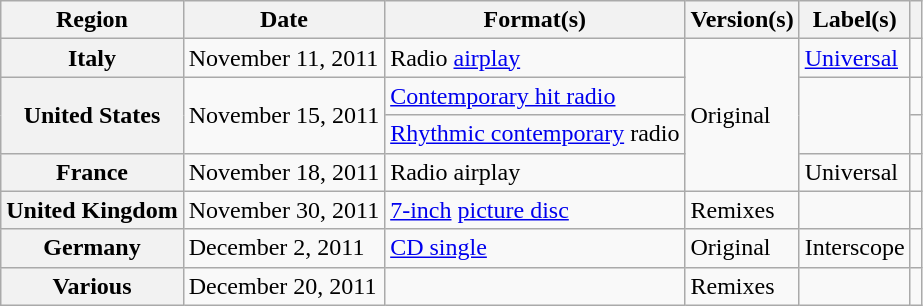<table class="wikitable plainrowheaders">
<tr>
<th scope="col">Region</th>
<th scope="col">Date</th>
<th scope="col">Format(s)</th>
<th scope="col">Version(s)</th>
<th scope="col">Label(s)</th>
<th scope="col"></th>
</tr>
<tr>
<th scope="row">Italy</th>
<td>November 11, 2011</td>
<td>Radio <a href='#'>airplay</a></td>
<td rowspan="4">Original</td>
<td><a href='#'>Universal</a></td>
<td style="text-align:center;"></td>
</tr>
<tr>
<th scope="row" rowspan="2">United States</th>
<td rowspan="2">November 15, 2011</td>
<td><a href='#'>Contemporary hit radio</a></td>
<td rowspan="2"></td>
<td style="text-align:center;"></td>
</tr>
<tr>
<td><a href='#'>Rhythmic contemporary</a> radio</td>
<td style="text-align:center;"></td>
</tr>
<tr>
<th scope="row">France</th>
<td>November 18, 2011</td>
<td>Radio airplay</td>
<td>Universal</td>
<td style="text-align:center;"></td>
</tr>
<tr>
<th scope="row">United Kingdom</th>
<td>November 30, 2011</td>
<td><a href='#'>7-inch</a> <a href='#'>picture disc</a></td>
<td>Remixes</td>
<td></td>
<td style="text-align:center;"></td>
</tr>
<tr>
<th scope="row">Germany</th>
<td>December 2, 2011</td>
<td><a href='#'>CD single</a></td>
<td>Original</td>
<td>Interscope</td>
<td style="text-align:center;"></td>
</tr>
<tr>
<th scope="row">Various</th>
<td>December 20, 2011</td>
<td></td>
<td>Remixes</td>
<td></td>
<td style="text-align:center;"></td>
</tr>
</table>
